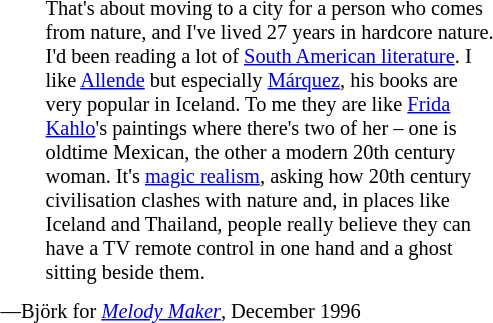<table width="27%" cellpadding="5" align="right" style="font-size:85%;border-collapse:collapse; background-color:transparent; border-style:none;">
<tr>
<td width="20" valign=top></td>
<td align="left">That's about moving to a city for a person who comes from nature, and I've lived 27 years in hardcore nature. I'd been reading a lot of <a href='#'>South American literature</a>. I like <a href='#'>Allende</a> but especially <a href='#'>Márquez</a>, his books are very popular in Iceland. To me they are like <a href='#'>Frida Kahlo</a>'s paintings where there's two of her – one is oldtime Mexican, the other a modern 20th century woman. It's <a href='#'>magic realism</a>, asking how 20th century civilisation clashes with nature and, in places like Iceland and Thailand, people really believe they can have a TV remote control in one hand and a ghost sitting beside them.</td>
</tr>
<tr>
<td colspan="3"><div>—Björk for <em><a href='#'>Melody Maker</a></em>, December 1996</div></td>
</tr>
</table>
